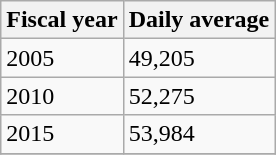<table class="wikitable">
<tr>
<th>Fiscal year</th>
<th>Daily average</th>
</tr>
<tr>
<td>2005</td>
<td>49,205</td>
</tr>
<tr>
<td>2010</td>
<td>52,275</td>
</tr>
<tr>
<td>2015</td>
<td>53,984</td>
</tr>
<tr>
</tr>
</table>
